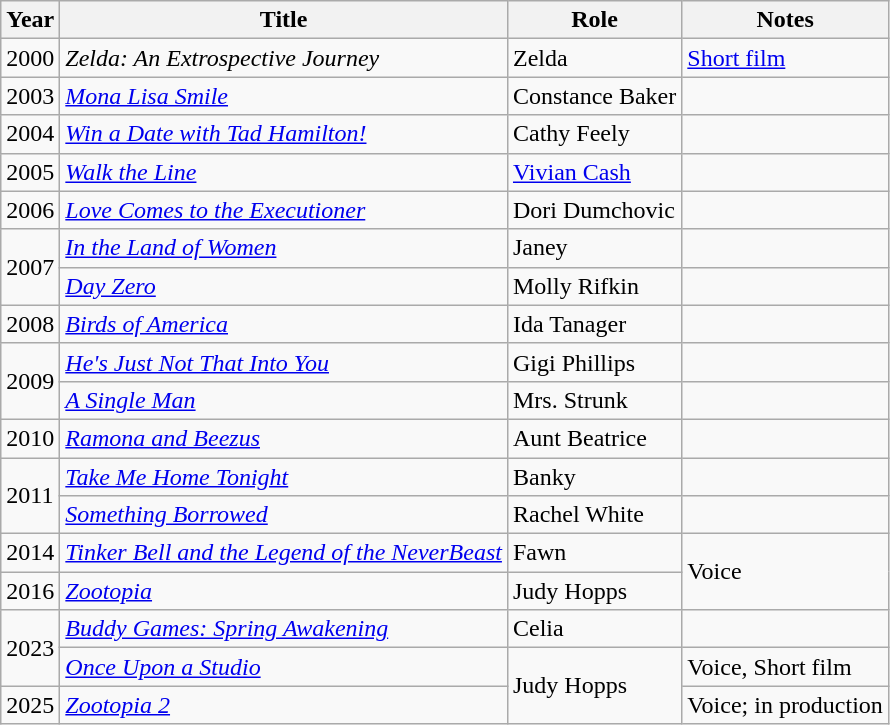<table class="wikitable sortable">
<tr>
<th>Year</th>
<th>Title</th>
<th>Role</th>
<th>Notes</th>
</tr>
<tr>
<td>2000</td>
<td><em>Zelda: An Extrospective Journey</em></td>
<td>Zelda</td>
<td><a href='#'>Short film</a></td>
</tr>
<tr>
<td>2003</td>
<td><em><a href='#'>Mona Lisa Smile</a></em></td>
<td>Constance Baker</td>
<td></td>
</tr>
<tr>
<td>2004</td>
<td><em><a href='#'>Win a Date with Tad Hamilton!</a></em></td>
<td>Cathy Feely</td>
<td></td>
</tr>
<tr>
<td>2005</td>
<td><em><a href='#'>Walk the Line</a></em></td>
<td><a href='#'>Vivian Cash</a></td>
<td></td>
</tr>
<tr>
<td>2006</td>
<td><em><a href='#'>Love Comes to the Executioner</a></em></td>
<td>Dori Dumchovic</td>
<td></td>
</tr>
<tr>
<td rowspan=2>2007</td>
<td><em><a href='#'>In the Land of Women</a></em></td>
<td>Janey</td>
<td></td>
</tr>
<tr>
<td><em><a href='#'>Day Zero</a></em></td>
<td>Molly Rifkin</td>
<td></td>
</tr>
<tr>
<td>2008</td>
<td><em><a href='#'>Birds of America</a></em></td>
<td>Ida Tanager</td>
<td></td>
</tr>
<tr>
<td rowspan=2>2009</td>
<td><em><a href='#'>He's Just Not That Into You</a></em></td>
<td>Gigi Phillips</td>
<td></td>
</tr>
<tr>
<td><em><a href='#'>A Single Man</a></em></td>
<td>Mrs. Strunk</td>
<td></td>
</tr>
<tr>
<td>2010</td>
<td><em><a href='#'>Ramona and Beezus</a></em></td>
<td>Aunt Beatrice</td>
<td></td>
</tr>
<tr>
<td rowspan=2>2011</td>
<td><em><a href='#'>Take Me Home Tonight</a></em></td>
<td>Banky</td>
<td></td>
</tr>
<tr>
<td><em><a href='#'>Something Borrowed</a></em></td>
<td>Rachel White</td>
<td></td>
</tr>
<tr>
<td>2014</td>
<td><em><a href='#'>Tinker Bell and the Legend of the NeverBeast</a></em></td>
<td>Fawn</td>
<td rowspan=2>Voice</td>
</tr>
<tr>
<td>2016</td>
<td><em><a href='#'>Zootopia</a></em></td>
<td>Judy Hopps</td>
</tr>
<tr>
<td rowspan=2>2023</td>
<td><em><a href='#'>Buddy Games: Spring Awakening</a></em></td>
<td>Celia</td>
<td></td>
</tr>
<tr>
<td><em><a href='#'>Once Upon a Studio</a></em></td>
<td rowspan=2>Judy Hopps</td>
<td>Voice, Short film</td>
</tr>
<tr>
<td>2025</td>
<td><em><a href='#'>Zootopia 2</a></em></td>
<td>Voice; in production</td>
</tr>
</table>
